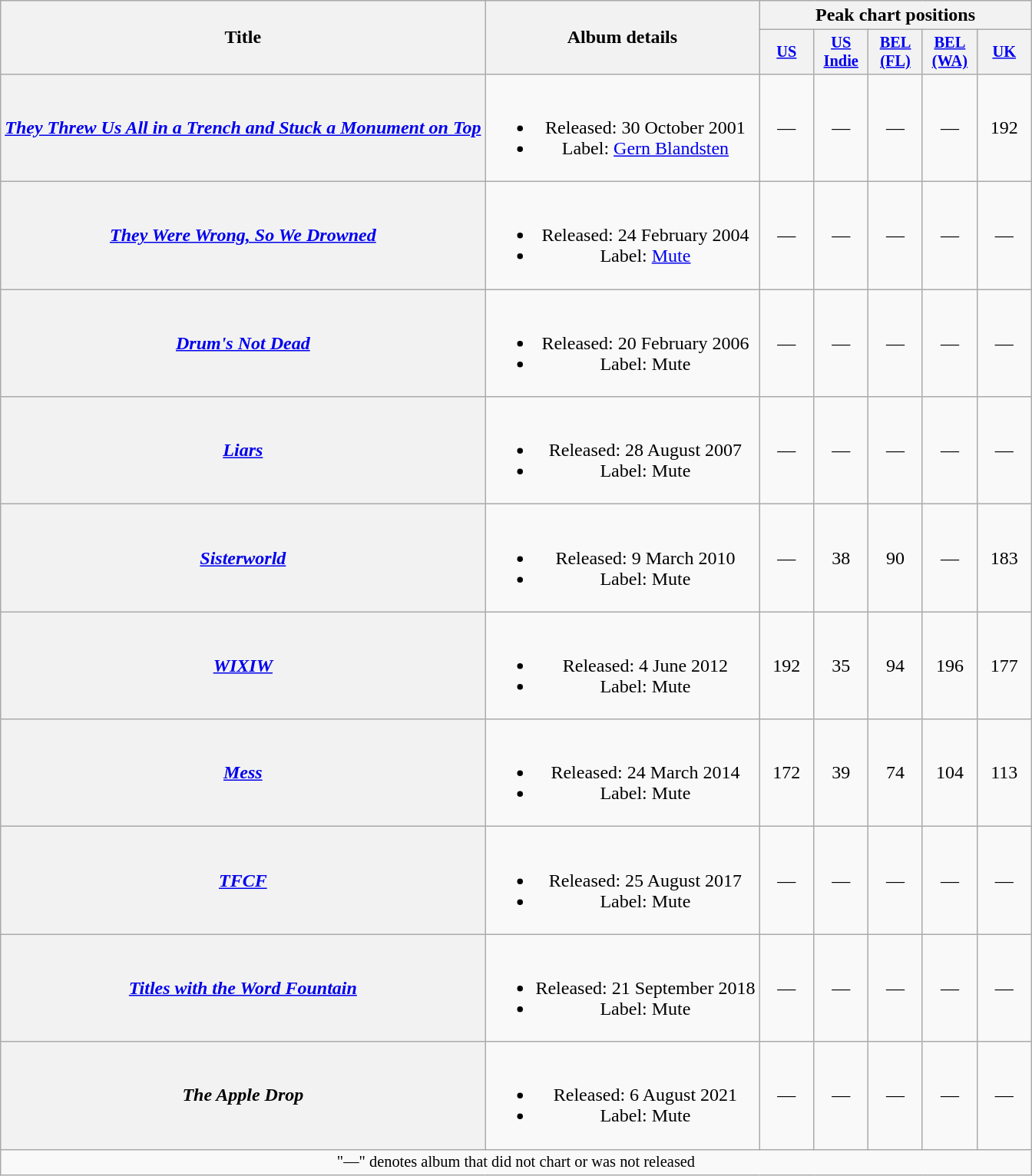<table class="wikitable plainrowheaders" style="text-align:center;">
<tr>
<th scope="col" rowspan="2">Title</th>
<th scope="col" rowspan="2">Album details</th>
<th scope="col" colspan="5">Peak chart positions</th>
</tr>
<tr>
<th scope="col" style="width:3em;font-size:85%;"><a href='#'>US</a><br></th>
<th scope="col" style="width:3em;font-size:85%;"><a href='#'>US<br>Indie</a><br></th>
<th scope="col" style="width:3em;font-size:85%;"><a href='#'>BEL<br>(FL)</a><br></th>
<th scope="col" style="width:3em;font-size:85%;"><a href='#'>BEL<br>(WA)</a><br></th>
<th scope="col" style="width:3em;font-size:85%;"><a href='#'>UK</a><br></th>
</tr>
<tr>
<th scope="row"><em><a href='#'>They Threw Us All in a Trench and Stuck a Monument on Top</a></em></th>
<td><br><ul><li>Released: 30 October 2001</li><li>Label: <a href='#'>Gern Blandsten</a></li></ul></td>
<td>—</td>
<td>—</td>
<td>—</td>
<td>—</td>
<td>192</td>
</tr>
<tr>
<th scope="row"><em><a href='#'>They Were Wrong, So We Drowned</a></em></th>
<td><br><ul><li>Released: 24 February 2004</li><li>Label: <a href='#'>Mute</a></li></ul></td>
<td>—</td>
<td>—</td>
<td>—</td>
<td>—</td>
<td>—</td>
</tr>
<tr>
<th scope="row"><em><a href='#'>Drum's Not Dead</a></em></th>
<td><br><ul><li>Released: 20 February 2006</li><li>Label: Mute</li></ul></td>
<td>—</td>
<td>—</td>
<td>—</td>
<td>—</td>
<td>—</td>
</tr>
<tr>
<th scope="row"><em><a href='#'>Liars</a></em></th>
<td><br><ul><li>Released: 28 August 2007</li><li>Label: Mute</li></ul></td>
<td>—</td>
<td>—</td>
<td>—</td>
<td>—</td>
<td>—</td>
</tr>
<tr>
<th scope="row"><em><a href='#'>Sisterworld</a></em></th>
<td><br><ul><li>Released: 9 March 2010</li><li>Label: Mute</li></ul></td>
<td>—</td>
<td>38</td>
<td>90</td>
<td>—</td>
<td>183</td>
</tr>
<tr>
<th scope="row"><em><a href='#'>WIXIW</a></em></th>
<td><br><ul><li>Released: 4 June 2012</li><li>Label: Mute</li></ul></td>
<td>192</td>
<td>35</td>
<td>94</td>
<td>196</td>
<td>177</td>
</tr>
<tr>
<th scope="row"><em><a href='#'>Mess</a></em></th>
<td><br><ul><li>Released: 24 March 2014</li><li>Label: Mute</li></ul></td>
<td>172</td>
<td>39</td>
<td>74</td>
<td>104</td>
<td>113</td>
</tr>
<tr>
<th scope="row"><em><a href='#'>TFCF</a></em></th>
<td><br><ul><li>Released: 25 August 2017</li><li>Label: Mute</li></ul></td>
<td>—</td>
<td>—</td>
<td>—</td>
<td>—</td>
<td>—</td>
</tr>
<tr>
<th scope="row"><em><a href='#'>Titles with the Word Fountain</a></em></th>
<td><br><ul><li>Released: 21 September 2018</li><li>Label: Mute</li></ul></td>
<td>—</td>
<td>—</td>
<td>—</td>
<td>—</td>
<td>—</td>
</tr>
<tr>
<th scope="row"><em>The Apple Drop</em></th>
<td><br><ul><li>Released: 6 August 2021</li><li>Label: Mute</li></ul></td>
<td>—</td>
<td>—</td>
<td>—</td>
<td>—</td>
<td>—</td>
</tr>
<tr>
<td colspan="7" style="text-align:center; font-size:85%;">"—" denotes album that did not chart or was not released</td>
</tr>
</table>
